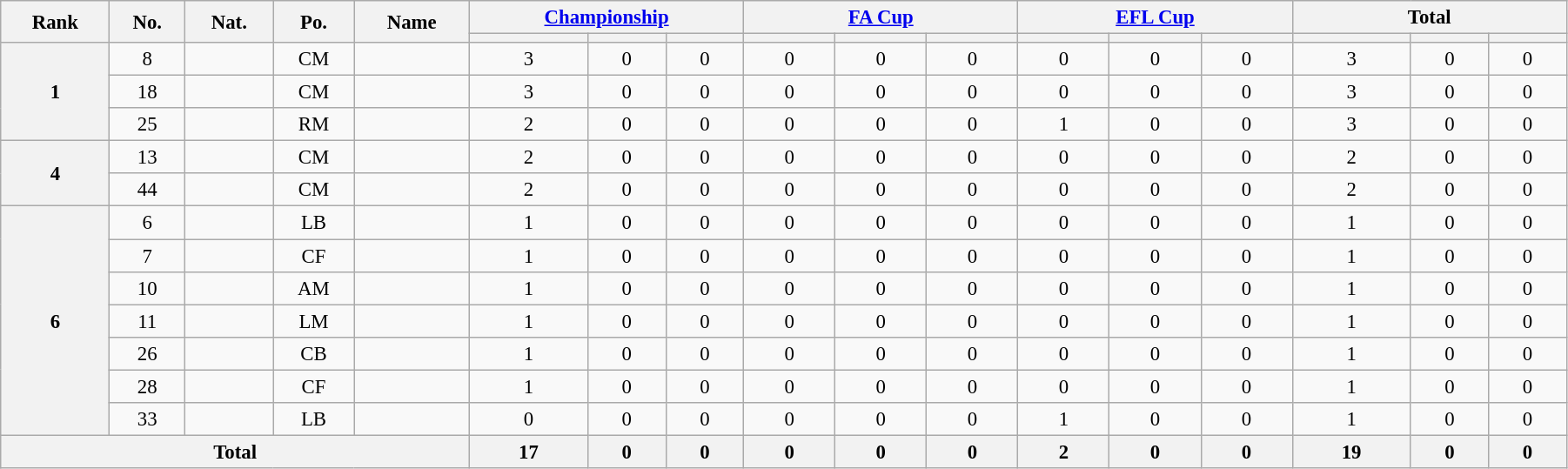<table class="wikitable" style="text-align:center; font-size:95%; width:95%;">
<tr>
<th rowspan=2>Rank</th>
<th rowspan=2>No.</th>
<th rowspan=2>Nat.</th>
<th rowspan=2>Po.</th>
<th rowspan=2>Name</th>
<th colspan=3 width=100px><a href='#'>Championship</a></th>
<th colspan=3 width=100px><a href='#'>FA Cup</a></th>
<th colspan=3 width=100px><a href='#'>EFL Cup</a></th>
<th colspan=3 width=100px>Total</th>
</tr>
<tr>
<th></th>
<th></th>
<th></th>
<th></th>
<th></th>
<th></th>
<th></th>
<th></th>
<th></th>
<th></th>
<th></th>
<th></th>
</tr>
<tr>
<th rowspan=3>1</th>
<td>8</td>
<td></td>
<td>CM</td>
<td></td>
<td>3</td>
<td>0</td>
<td>0</td>
<td>0</td>
<td>0</td>
<td>0</td>
<td>0</td>
<td>0</td>
<td>0</td>
<td>3</td>
<td>0</td>
<td>0</td>
</tr>
<tr>
<td>18</td>
<td></td>
<td>CM</td>
<td></td>
<td>3</td>
<td>0</td>
<td>0</td>
<td>0</td>
<td>0</td>
<td>0</td>
<td>0</td>
<td>0</td>
<td>0</td>
<td>3</td>
<td>0</td>
<td>0</td>
</tr>
<tr>
<td>25</td>
<td></td>
<td>RM</td>
<td></td>
<td>2</td>
<td>0</td>
<td>0</td>
<td>0</td>
<td>0</td>
<td>0</td>
<td>1</td>
<td>0</td>
<td>0</td>
<td>3</td>
<td>0</td>
<td>0</td>
</tr>
<tr>
<th rowspan=2>4</th>
<td>13</td>
<td></td>
<td>CM</td>
<td></td>
<td>2</td>
<td>0</td>
<td>0</td>
<td>0</td>
<td>0</td>
<td>0</td>
<td>0</td>
<td>0</td>
<td>0</td>
<td>2</td>
<td>0</td>
<td>0</td>
</tr>
<tr>
<td>44</td>
<td></td>
<td>CM</td>
<td></td>
<td>2</td>
<td>0</td>
<td>0</td>
<td>0</td>
<td>0</td>
<td>0</td>
<td>0</td>
<td>0</td>
<td>0</td>
<td>2</td>
<td>0</td>
<td>0</td>
</tr>
<tr>
<th rowspan=7>6</th>
<td>6</td>
<td></td>
<td>LB</td>
<td></td>
<td>1</td>
<td>0</td>
<td>0</td>
<td>0</td>
<td>0</td>
<td>0</td>
<td>0</td>
<td>0</td>
<td>0</td>
<td>1</td>
<td>0</td>
<td>0</td>
</tr>
<tr>
<td>7</td>
<td></td>
<td>CF</td>
<td></td>
<td>1</td>
<td>0</td>
<td>0</td>
<td>0</td>
<td>0</td>
<td>0</td>
<td>0</td>
<td>0</td>
<td>0</td>
<td>1</td>
<td>0</td>
<td>0</td>
</tr>
<tr>
<td>10</td>
<td></td>
<td>AM</td>
<td></td>
<td>1</td>
<td>0</td>
<td>0</td>
<td>0</td>
<td>0</td>
<td>0</td>
<td>0</td>
<td>0</td>
<td>0</td>
<td>1</td>
<td>0</td>
<td>0</td>
</tr>
<tr>
<td>11</td>
<td></td>
<td>LM</td>
<td></td>
<td>1</td>
<td>0</td>
<td>0</td>
<td>0</td>
<td>0</td>
<td>0</td>
<td>0</td>
<td>0</td>
<td>0</td>
<td>1</td>
<td>0</td>
<td>0</td>
</tr>
<tr>
<td>26</td>
<td></td>
<td>CB</td>
<td></td>
<td>1</td>
<td>0</td>
<td>0</td>
<td>0</td>
<td>0</td>
<td>0</td>
<td>0</td>
<td>0</td>
<td>0</td>
<td>1</td>
<td>0</td>
<td>0</td>
</tr>
<tr>
<td>28</td>
<td></td>
<td>CF</td>
<td></td>
<td>1</td>
<td>0</td>
<td>0</td>
<td>0</td>
<td>0</td>
<td>0</td>
<td>0</td>
<td>0</td>
<td>0</td>
<td>1</td>
<td>0</td>
<td>0</td>
</tr>
<tr>
<td>33</td>
<td></td>
<td>LB</td>
<td></td>
<td>0</td>
<td>0</td>
<td>0</td>
<td>0</td>
<td>0</td>
<td>0</td>
<td>1</td>
<td>0</td>
<td>0</td>
<td>1</td>
<td>0</td>
<td>0</td>
</tr>
<tr>
<th colspan=5>Total</th>
<th>17</th>
<th>0</th>
<th>0</th>
<th>0</th>
<th>0</th>
<th>0</th>
<th>2</th>
<th>0</th>
<th>0</th>
<th>19</th>
<th>0</th>
<th>0</th>
</tr>
</table>
